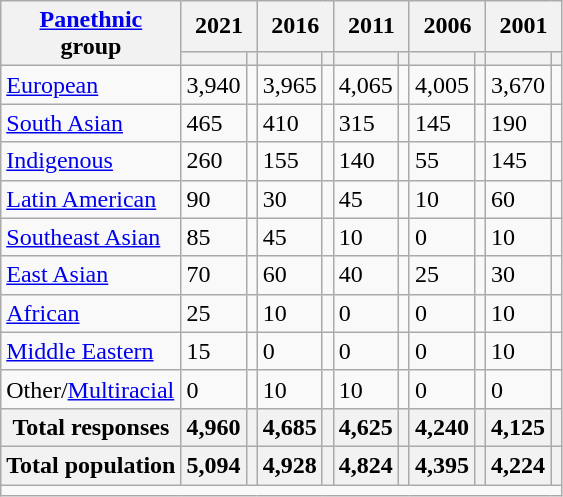<table class="wikitable collapsible sortable">
<tr>
<th rowspan="2"><a href='#'>Panethnic</a><br>group</th>
<th colspan="2">2021</th>
<th colspan="2">2016</th>
<th colspan="2">2011</th>
<th colspan="2">2006</th>
<th colspan="2">2001</th>
</tr>
<tr>
<th><a href='#'></a></th>
<th></th>
<th></th>
<th></th>
<th></th>
<th></th>
<th></th>
<th></th>
<th></th>
<th></th>
</tr>
<tr>
<td><a href='#'>European</a></td>
<td>3,940</td>
<td></td>
<td>3,965</td>
<td></td>
<td>4,065</td>
<td></td>
<td>4,005</td>
<td></td>
<td>3,670</td>
<td></td>
</tr>
<tr>
<td><a href='#'>South Asian</a></td>
<td>465</td>
<td></td>
<td>410</td>
<td></td>
<td>315</td>
<td></td>
<td>145</td>
<td></td>
<td>190</td>
<td></td>
</tr>
<tr>
<td><a href='#'>Indigenous</a></td>
<td>260</td>
<td></td>
<td>155</td>
<td></td>
<td>140</td>
<td></td>
<td>55</td>
<td></td>
<td>145</td>
<td></td>
</tr>
<tr>
<td><a href='#'>Latin American</a></td>
<td>90</td>
<td></td>
<td>30</td>
<td></td>
<td>45</td>
<td></td>
<td>10</td>
<td></td>
<td>60</td>
<td></td>
</tr>
<tr>
<td><a href='#'>Southeast Asian</a></td>
<td>85</td>
<td></td>
<td>45</td>
<td></td>
<td>10</td>
<td></td>
<td>0</td>
<td></td>
<td>10</td>
<td></td>
</tr>
<tr>
<td><a href='#'>East Asian</a></td>
<td>70</td>
<td></td>
<td>60</td>
<td></td>
<td>40</td>
<td></td>
<td>25</td>
<td></td>
<td>30</td>
<td></td>
</tr>
<tr>
<td><a href='#'>African</a></td>
<td>25</td>
<td></td>
<td>10</td>
<td></td>
<td>0</td>
<td></td>
<td>0</td>
<td></td>
<td>10</td>
<td></td>
</tr>
<tr>
<td><a href='#'>Middle Eastern</a></td>
<td>15</td>
<td></td>
<td>0</td>
<td></td>
<td>0</td>
<td></td>
<td>0</td>
<td></td>
<td>10</td>
<td></td>
</tr>
<tr>
<td>Other/<a href='#'>Multiracial</a></td>
<td>0</td>
<td></td>
<td>10</td>
<td></td>
<td>10</td>
<td></td>
<td>0</td>
<td></td>
<td>0</td>
<td></td>
</tr>
<tr>
<th>Total responses</th>
<th>4,960</th>
<th></th>
<th>4,685</th>
<th></th>
<th>4,625</th>
<th></th>
<th>4,240</th>
<th></th>
<th>4,125</th>
<th></th>
</tr>
<tr>
<th>Total population</th>
<th>5,094</th>
<th></th>
<th>4,928</th>
<th></th>
<th>4,824</th>
<th></th>
<th>4,395</th>
<th></th>
<th>4,224</th>
<th></th>
</tr>
<tr class="sortbottom">
<td colspan="15"></td>
</tr>
</table>
